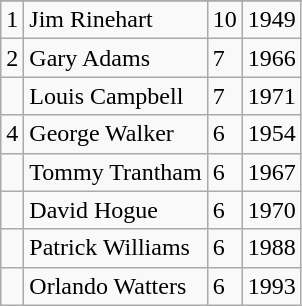<table class="wikitable">
<tr>
</tr>
<tr>
<td>1</td>
<td>Jim Rinehart</td>
<td>10</td>
<td>1949</td>
</tr>
<tr>
<td>2</td>
<td>Gary Adams</td>
<td>7</td>
<td>1966</td>
</tr>
<tr>
<td></td>
<td>Louis Campbell</td>
<td>7</td>
<td>1971</td>
</tr>
<tr>
<td>4</td>
<td>George Walker</td>
<td>6</td>
<td>1954</td>
</tr>
<tr>
<td></td>
<td>Tommy Trantham</td>
<td>6</td>
<td>1967</td>
</tr>
<tr>
<td></td>
<td>David Hogue</td>
<td>6</td>
<td>1970</td>
</tr>
<tr>
<td></td>
<td>Patrick Williams</td>
<td>6</td>
<td>1988</td>
</tr>
<tr>
<td></td>
<td>Orlando Watters</td>
<td>6</td>
<td>1993</td>
</tr>
</table>
